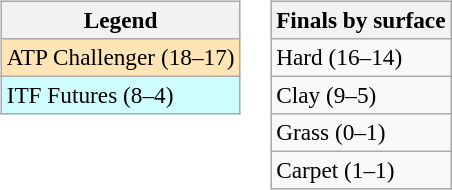<table>
<tr valign=top>
<td><br><table class=wikitable style=font-size:97%>
<tr>
<th>Legend</th>
</tr>
<tr bgcolor=moccasin>
<td>ATP Challenger (18–17)</td>
</tr>
<tr bgcolor=cffcff>
<td>ITF Futures (8–4)</td>
</tr>
</table>
</td>
<td><br><table class=wikitable style=font-size:97%>
<tr>
<th>Finals by surface</th>
</tr>
<tr>
<td>Hard (16–14)</td>
</tr>
<tr>
<td>Clay (9–5)</td>
</tr>
<tr>
<td>Grass (0–1)</td>
</tr>
<tr>
<td>Carpet (1–1)</td>
</tr>
</table>
</td>
</tr>
</table>
